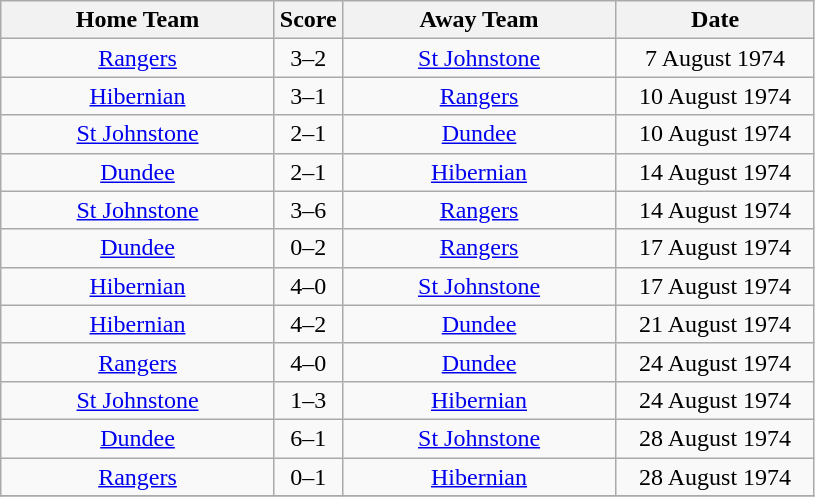<table class="wikitable" style="text-align:center;">
<tr>
<th width=175>Home Team</th>
<th width=20>Score</th>
<th width=175>Away Team</th>
<th width= 125>Date</th>
</tr>
<tr>
<td><a href='#'>Rangers</a></td>
<td>3–2</td>
<td><a href='#'>St Johnstone</a></td>
<td>7 August 1974</td>
</tr>
<tr>
<td><a href='#'>Hibernian</a></td>
<td>3–1</td>
<td><a href='#'>Rangers</a></td>
<td>10 August 1974</td>
</tr>
<tr>
<td><a href='#'>St Johnstone</a></td>
<td>2–1</td>
<td><a href='#'>Dundee</a></td>
<td>10 August 1974</td>
</tr>
<tr>
<td><a href='#'>Dundee</a></td>
<td>2–1</td>
<td><a href='#'>Hibernian</a></td>
<td>14 August 1974</td>
</tr>
<tr>
<td><a href='#'>St Johnstone</a></td>
<td>3–6</td>
<td><a href='#'>Rangers</a></td>
<td>14 August 1974</td>
</tr>
<tr>
<td><a href='#'>Dundee</a></td>
<td>0–2</td>
<td><a href='#'>Rangers</a></td>
<td>17 August 1974</td>
</tr>
<tr>
<td><a href='#'>Hibernian</a></td>
<td>4–0</td>
<td><a href='#'>St Johnstone</a></td>
<td>17 August 1974</td>
</tr>
<tr>
<td><a href='#'>Hibernian</a></td>
<td>4–2</td>
<td><a href='#'>Dundee</a></td>
<td>21 August 1974</td>
</tr>
<tr>
<td><a href='#'>Rangers</a></td>
<td>4–0</td>
<td><a href='#'>Dundee</a></td>
<td>24 August 1974</td>
</tr>
<tr>
<td><a href='#'>St Johnstone</a></td>
<td>1–3</td>
<td><a href='#'>Hibernian</a></td>
<td>24 August 1974</td>
</tr>
<tr>
<td><a href='#'>Dundee</a></td>
<td>6–1</td>
<td><a href='#'>St Johnstone</a></td>
<td>28 August 1974</td>
</tr>
<tr>
<td><a href='#'>Rangers</a></td>
<td>0–1</td>
<td><a href='#'>Hibernian</a></td>
<td>28 August 1974</td>
</tr>
<tr>
</tr>
</table>
